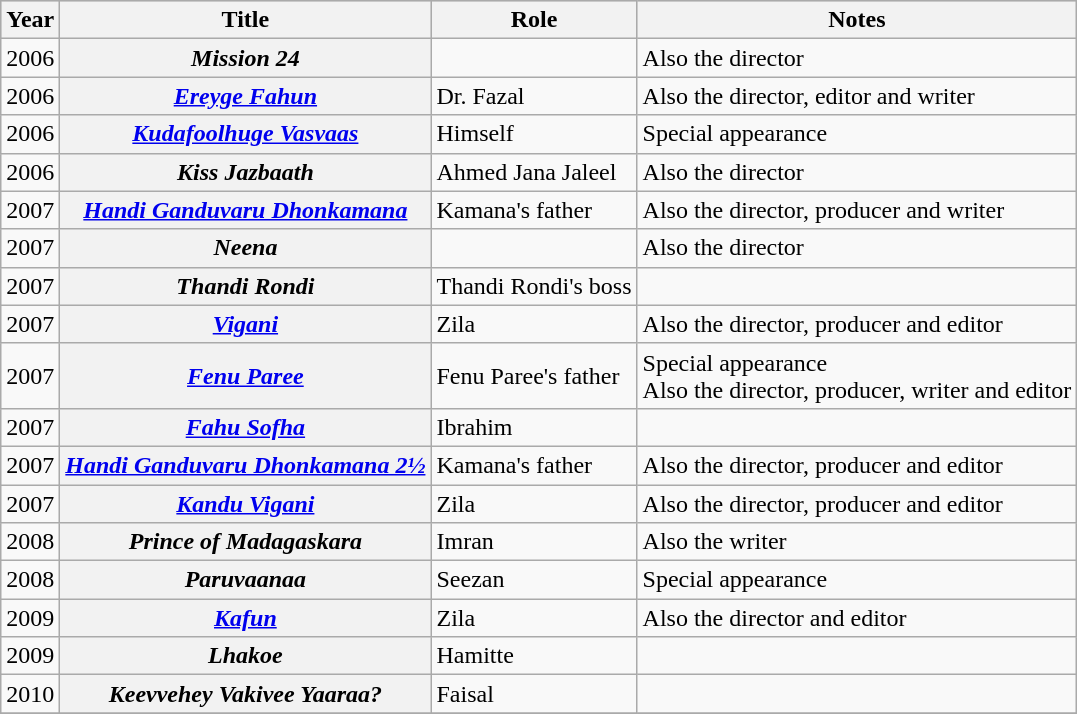<table class="wikitable sortable plainrowheaders">
<tr style="background:#ccc; text-align:center;">
<th scope="col">Year</th>
<th scope="col">Title</th>
<th scope="col">Role</th>
<th scope="col">Notes</th>
</tr>
<tr>
<td>2006</td>
<th scope="row"><em>Mission 24</em></th>
<td></td>
<td>Also the director</td>
</tr>
<tr>
<td>2006</td>
<th scope="row"><em><a href='#'>Ereyge Fahun</a></em></th>
<td>Dr. Fazal</td>
<td>Also the director, editor and writer</td>
</tr>
<tr>
<td>2006</td>
<th scope="row"><em><a href='#'>Kudafoolhuge Vasvaas</a></em></th>
<td>Himself</td>
<td>Special appearance</td>
</tr>
<tr>
<td>2006</td>
<th scope="row"><em>Kiss Jazbaath</em></th>
<td>Ahmed Jana Jaleel</td>
<td>Also the director</td>
</tr>
<tr>
<td>2007</td>
<th scope="row"><em><a href='#'>Handi Ganduvaru Dhonkamana</a></em></th>
<td>Kamana's father</td>
<td>Also the director, producer and writer</td>
</tr>
<tr>
<td>2007</td>
<th scope="row"><em>Neena</em></th>
<td></td>
<td>Also the director</td>
</tr>
<tr>
<td>2007</td>
<th scope="row"><em>Thandi Rondi</em></th>
<td>Thandi Rondi's boss</td>
<td></td>
</tr>
<tr>
<td>2007</td>
<th scope="row"><em><a href='#'>Vigani</a></em></th>
<td>Zila</td>
<td>Also the director, producer and editor</td>
</tr>
<tr>
<td>2007</td>
<th scope="row"><em><a href='#'>Fenu Paree</a></em></th>
<td>Fenu Paree's father</td>
<td>Special appearance<br>Also the director, producer, writer and editor</td>
</tr>
<tr>
<td>2007</td>
<th scope="row"><em><a href='#'>Fahu Sofha</a></em></th>
<td>Ibrahim</td>
<td></td>
</tr>
<tr>
<td>2007</td>
<th scope="row"><em><a href='#'>Handi Ganduvaru Dhonkamana 2½</a></em></th>
<td>Kamana's father</td>
<td>Also the director, producer and editor</td>
</tr>
<tr>
<td>2007</td>
<th scope="row"><em><a href='#'>Kandu Vigani</a></em></th>
<td>Zila</td>
<td>Also the director, producer and editor</td>
</tr>
<tr>
<td>2008</td>
<th scope="row"><em>Prince of Madagaskara</em></th>
<td>Imran</td>
<td>Also the writer</td>
</tr>
<tr>
<td>2008</td>
<th scope="row"><em>Paruvaanaa</em></th>
<td>Seezan</td>
<td>Special appearance</td>
</tr>
<tr>
<td>2009</td>
<th scope="row"><em><a href='#'>Kafun</a></em></th>
<td>Zila</td>
<td>Also the director and editor</td>
</tr>
<tr>
<td>2009</td>
<th scope="row"><em>Lhakoe</em></th>
<td>Hamitte</td>
<td></td>
</tr>
<tr>
<td>2010</td>
<th scope="row"><em>Keevvehey Vakivee Yaaraa?</em></th>
<td>Faisal</td>
<td></td>
</tr>
<tr>
</tr>
</table>
